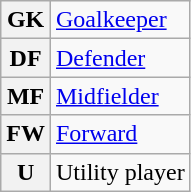<table class="wikitable unsortable">
<tr>
<th scope="row">GK</th>
<td><a href='#'>Goalkeeper</a></td>
</tr>
<tr>
<th scope="row" align="center">DF</th>
<td><a href='#'>Defender</a></td>
</tr>
<tr>
<th scope="row" align="center">MF</th>
<td><a href='#'>Midfielder</a></td>
</tr>
<tr>
<th scope="row">FW</th>
<td><a href='#'>Forward</a></td>
</tr>
<tr>
<th scope="row">U</th>
<td>Utility player</td>
</tr>
</table>
